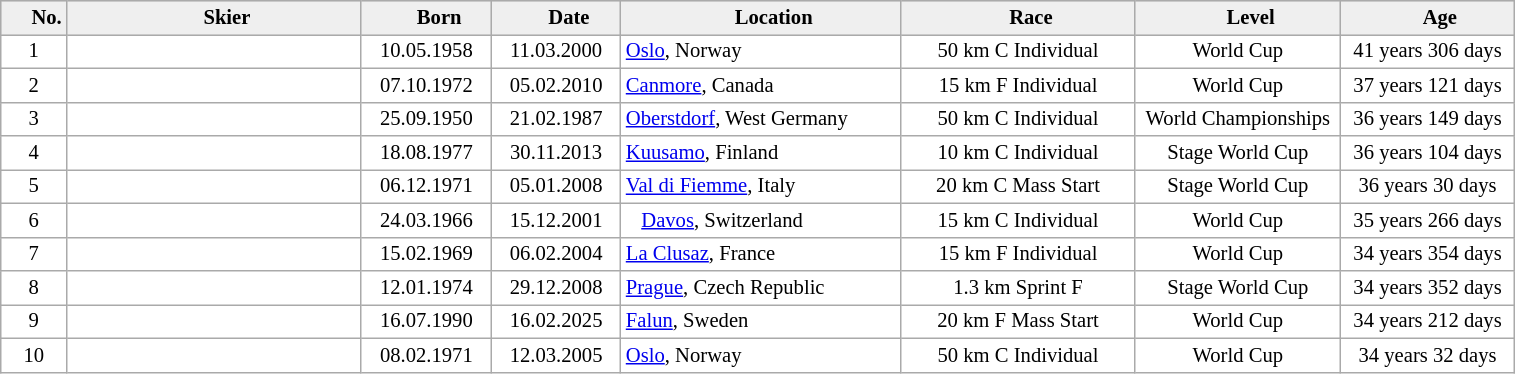<table class="wikitable sortable" style="background:#fff; font-size:86%; line-height:16px; border:gray solid 1px">
<tr style="background:#ccc; text-align:center;">
<th style="width:1px; background:#efefef;">     No.</th>
<th style="width:190px; background:#efefef;">     Skier</th>
<th style="width:80px; background:#efefef;">     Born</th>
<th style="width:80px; background:#efefef;">     Date</th>
<th style="width:180px; background:#efefef;">     Location</th>
<th style="width:150px; background:#efefef;">     Race</th>
<th style="width:130px; background:#efefef;">     Level</th>
<th style="width:110px; background:#efefef;">     Age</th>
</tr>
<tr>
<td align=center>1</td>
<td></td>
<td align=center>10.05.1958</td>
<td align=center>11.03.2000</td>
<td align=left> <a href='#'>Oslo</a>, Norway</td>
<td align=center>50 km C Individual</td>
<td align=center>World Cup</td>
<td align=center>41 years 306 days</td>
</tr>
<tr>
<td align=center>2</td>
<td></td>
<td align=center>07.10.1972</td>
<td align=center>05.02.2010</td>
<td align=left> <a href='#'>Canmore</a>, Canada</td>
<td align=center>15 km F Individual</td>
<td align=center>World Cup</td>
<td align=center>37 years 121 days</td>
</tr>
<tr>
<td align=center>3</td>
<td></td>
<td align=center>25.09.1950</td>
<td align=center>21.02.1987</td>
<td align=left> <a href='#'>Oberstdorf</a>, West Germany</td>
<td align=center>50 km C Individual</td>
<td align=center>World Championships<small></small></td>
<td align=center>36 years 149 days</td>
</tr>
<tr>
<td align=center>4</td>
<td></td>
<td align=center>18.08.1977</td>
<td align=center>30.11.2013</td>
<td align=left> <a href='#'>Kuusamo</a>, Finland</td>
<td align=center>10 km C Individual</td>
<td align=center>Stage World Cup</td>
<td align=center>36 years 104 days</td>
</tr>
<tr>
<td align=center>5</td>
<td></td>
<td align=center>06.12.1971</td>
<td align=center>05.01.2008</td>
<td align=left> <a href='#'>Val di Fiemme</a>, Italy</td>
<td align=center>20 km C Mass Start</td>
<td align=center>Stage World Cup</td>
<td align=center>36 years 30 days</td>
</tr>
<tr>
<td align=center>6</td>
<td></td>
<td align=center>24.03.1966</td>
<td align=center>15.12.2001</td>
<td align=left>   <a href='#'>Davos</a>, Switzerland</td>
<td align=center>15 km C Individual</td>
<td align=center>World Cup</td>
<td align=center>35 years 266 days</td>
</tr>
<tr>
<td align=center>7</td>
<td></td>
<td align=center>15.02.1969</td>
<td align=center>06.02.2004</td>
<td align=left> <a href='#'>La Clusaz</a>, France</td>
<td align=center>15 km F Individual</td>
<td align=center>World Cup</td>
<td align=center>34 years 354 days</td>
</tr>
<tr>
<td align=center>8</td>
<td></td>
<td align=center>12.01.1974</td>
<td align=center>29.12.2008</td>
<td align=left> <a href='#'>Prague</a>, Czech Republic</td>
<td align=center>1.3 km Sprint F</td>
<td align=center>Stage World Cup</td>
<td align=center>34 years 352 days</td>
</tr>
<tr>
<td align=center>9</td>
<td></td>
<td align=center>16.07.1990</td>
<td align=center>16.02.2025</td>
<td align=left> <a href='#'>Falun</a>, Sweden</td>
<td align=center>20 km F Mass Start</td>
<td align=center>World Cup</td>
<td align=center>34 years 212 days</td>
</tr>
<tr>
<td align=center>10</td>
<td></td>
<td align=center>08.02.1971</td>
<td align=center>12.03.2005</td>
<td align=left> <a href='#'>Oslo</a>, Norway</td>
<td align=center>50 km C Individual</td>
<td align=center>World Cup</td>
<td align=center>34 years 32 days</td>
</tr>
</table>
